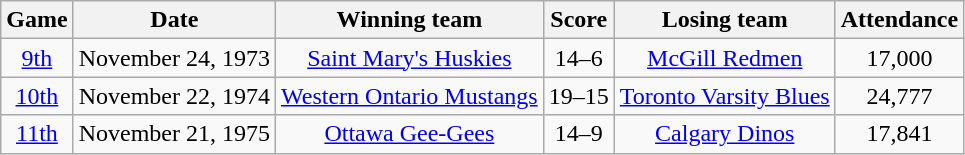<table class="wikitable sortable plainrowheaders" style="text-align:center">
<tr>
<th scope=col>Game</th>
<th scope=col>Date</th>
<th scope=col>Winning team</th>
<th scope=col>Score</th>
<th scope=col>Losing team</th>
<th scope=col>Attendance</th>
</tr>
<tr>
<td align=center><a href='#'>9th</a></td>
<td>November 24, 1973</td>
<td><a href='#'>Saint Mary's Huskies</a></td>
<td align=center>14–6</td>
<td><a href='#'>McGill Redmen</a></td>
<td align=center>17,000</td>
</tr>
<tr>
<td align=center><a href='#'>10th</a></td>
<td>November 22, 1974</td>
<td><a href='#'>Western Ontario Mustangs</a></td>
<td align=center>19–15</td>
<td><a href='#'>Toronto Varsity Blues</a></td>
<td align=center>24,777</td>
</tr>
<tr>
<td align=center><a href='#'>11th</a></td>
<td>November 21, 1975</td>
<td><a href='#'>Ottawa Gee-Gees</a></td>
<td align=center>14–9</td>
<td><a href='#'>Calgary Dinos</a></td>
<td align=center>17,841</td>
</tr>
</table>
